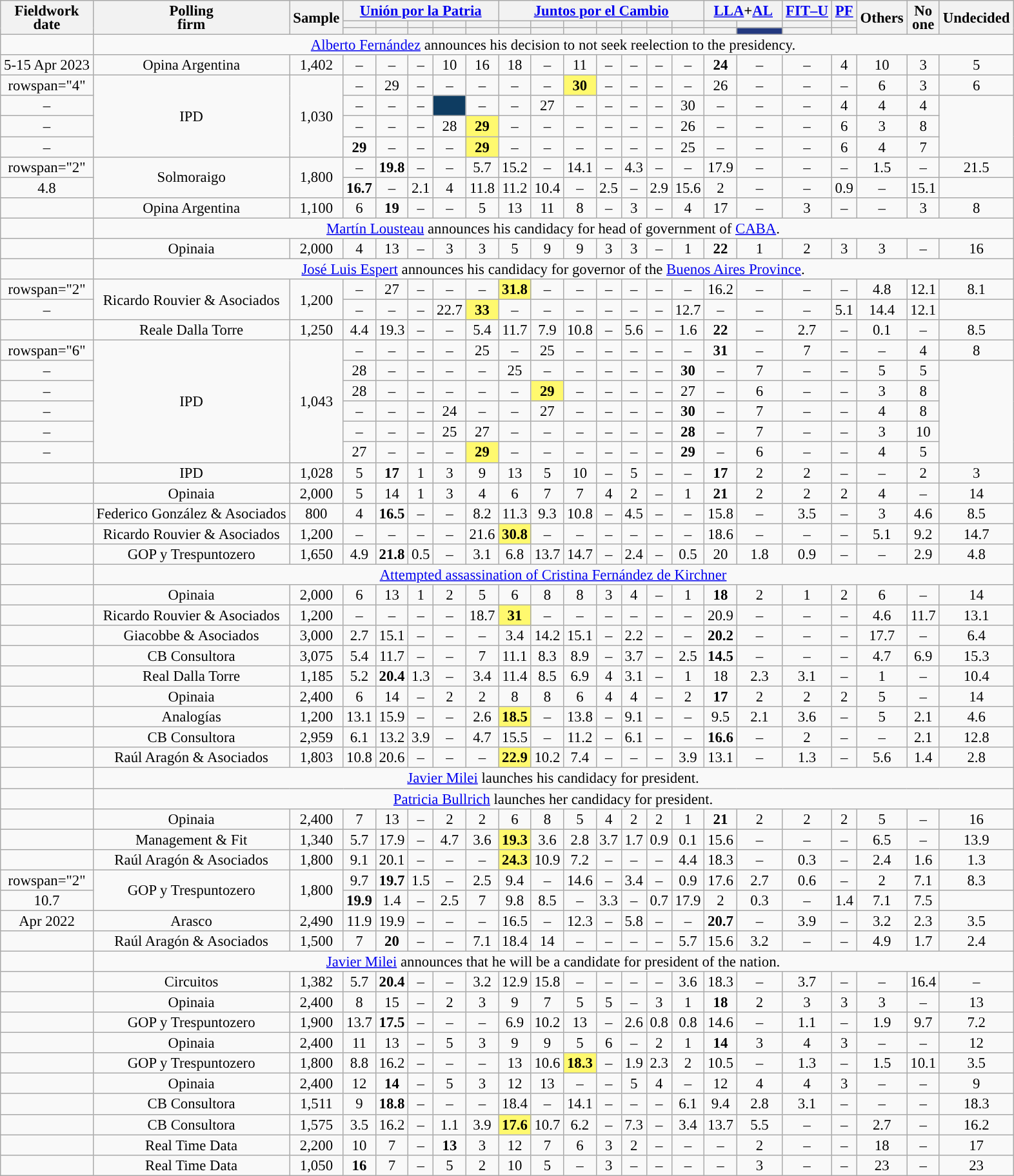<table class="wikitable sortable tpl-blanktable" style="text-align:center;font-size:95%;line-height:14px;">
<tr>
<th rowspan="3">Fieldwork<br>date</th>
<th rowspan="3">Polling<br>firm</th>
<th rowspan="3">Sample</th>
<th colspan="5"><a href='#'>Unión por la Patria</a></th>
<th colspan="7"><a href='#'>Juntos por el Cambio</a></th>
<th colspan="2"><a href='#'>LLA</a>+<a href='#'>AL</a></th>
<th colspan="1"><a href='#'>FIT–U</a></th>
<th colspan="1"><a href='#'>PF</a></th>
<th rowspan="3">Others</th>
<th rowspan="3">No<br>one</th>
<th rowspan="3">Undecided</th>
</tr>
<tr>
<th></th>
<th></th>
<th></th>
<th></th>
<th></th>
<th></th>
<th></th>
<th></th>
<th></th>
<th></th>
<th></th>
<th></th>
<th></th>
<th></th>
<th></th>
<th></th>
</tr>
<tr>
<th style="background:"></th>
<th style="background:"></th>
<th style="background:"></th>
<th style="background:"></th>
<th style="background:"></th>
<th style="background:"></th>
<th style="background:"></th>
<th style="background:"></th>
<th style="background:"></th>
<th style="background:"></th>
<th style="background:"></th>
<th style="background:"></th>
<th style="background:"></th>
<th style="background:#23397F; width:40px;"></th>
<th style="background:"></th>
<th style="background:"></th>
</tr>
<tr>
<td></td>
<td colspan="21"><a href='#'>Alberto Fernández</a> announces his decision to not seek reelection to the presidency.</td>
</tr>
<tr>
<td>5-15 Apr 2023</td>
<td>Opina Argentina</td>
<td>1,402</td>
<td>–</td>
<td>–</td>
<td>–</td>
<td>10</td>
<td>16</td>
<td>18</td>
<td>–</td>
<td>11</td>
<td>–</td>
<td>–</td>
<td>–</td>
<td>–</td>
<td style="background:"><strong>24</strong></td>
<td>–</td>
<td>–</td>
<td>4</td>
<td>10</td>
<td>3</td>
<td>5</td>
</tr>
<tr>
<td>rowspan="4" </td>
<td rowspan="4">IPD</td>
<td rowspan="4">1,030</td>
<td>–</td>
<td>29</td>
<td>–</td>
<td>–</td>
<td>–</td>
<td>–</td>
<td>–</td>
<td bgcolor="#FFF96E"><strong>30</strong></td>
<td>–</td>
<td>–</td>
<td>–</td>
<td>–</td>
<td>26</td>
<td>–</td>
<td>–</td>
<td>–</td>
<td>6</td>
<td>3</td>
<td>6</td>
</tr>
<tr>
<td>–</td>
<td>–</td>
<td>–</td>
<td>–</td>
<td bgcolor="#0E3C61"><strong></strong></td>
<td>–</td>
<td>–</td>
<td>27</td>
<td>–</td>
<td>–</td>
<td>–</td>
<td>–</td>
<td>30</td>
<td>–</td>
<td>–</td>
<td>–</td>
<td>4</td>
<td>4</td>
<td>4</td>
</tr>
<tr>
<td>–</td>
<td>–</td>
<td>–</td>
<td>–</td>
<td>28</td>
<td bgcolor="#FFF96E"><strong>29</strong></td>
<td>–</td>
<td>–</td>
<td>–</td>
<td>–</td>
<td>–</td>
<td>–</td>
<td>26</td>
<td>–</td>
<td>–</td>
<td>–</td>
<td>6</td>
<td>3</td>
<td>8</td>
</tr>
<tr>
<td>–</td>
<td style="background:"><strong>29</strong></td>
<td>–</td>
<td>–</td>
<td>–</td>
<td bgcolor="#FFF96E"><strong>29</strong></td>
<td>–</td>
<td>–</td>
<td>–</td>
<td>–</td>
<td>–</td>
<td>–</td>
<td>25</td>
<td>–</td>
<td>–</td>
<td>–</td>
<td>6</td>
<td>4</td>
<td>7</td>
</tr>
<tr>
<td>rowspan="2" </td>
<td rowspan="2">Solmoraigo</td>
<td rowspan="2">1,800</td>
<td>–</td>
<td style="background:"><strong>19.8</strong></td>
<td>–</td>
<td>–</td>
<td>5.7</td>
<td>15.2</td>
<td>–</td>
<td>14.1</td>
<td>–</td>
<td>4.3</td>
<td>–</td>
<td>–</td>
<td>17.9</td>
<td>–</td>
<td>–</td>
<td>–</td>
<td>1.5</td>
<td>–</td>
<td>21.5</td>
</tr>
<tr>
<td>4.8</td>
<td style="background:"><strong>16.7</strong></td>
<td>–</td>
<td>2.1</td>
<td>4</td>
<td>11.8</td>
<td>11.2</td>
<td>10.4</td>
<td>–</td>
<td>2.5</td>
<td>–</td>
<td>2.9</td>
<td>15.6</td>
<td>2</td>
<td>–</td>
<td>–</td>
<td>0.9</td>
<td>–</td>
<td>15.1</td>
</tr>
<tr>
<td></td>
<td>Opina Argentina</td>
<td>1,100</td>
<td>6</td>
<td style="background:"><strong>19</strong></td>
<td>–</td>
<td>–</td>
<td>5</td>
<td>13</td>
<td>11</td>
<td>8</td>
<td>–</td>
<td>3</td>
<td>–</td>
<td>4</td>
<td>17</td>
<td>–</td>
<td>3</td>
<td>–</td>
<td>–</td>
<td>3</td>
<td>8</td>
</tr>
<tr>
<td></td>
<td colspan="21"><a href='#'>Martín Lousteau</a> announces his candidacy for head of government of <a href='#'>CABA</a>.</td>
</tr>
<tr>
<td></td>
<td>Opinaia</td>
<td>2,000</td>
<td>4</td>
<td>13</td>
<td>–</td>
<td>3</td>
<td>3</td>
<td>5</td>
<td>9</td>
<td>9</td>
<td>3</td>
<td>3</td>
<td>–</td>
<td>1</td>
<td style="background:"><strong>22</strong></td>
<td>1</td>
<td>2</td>
<td>3</td>
<td>3</td>
<td>–</td>
<td>16</td>
</tr>
<tr>
<td></td>
<td colspan="21"><a href='#'>José Luis Espert</a> announces his candidacy for governor of the <a href='#'>Buenos Aires Province</a>.</td>
</tr>
<tr>
<td>rowspan="2" </td>
<td rowspan="2">Ricardo Rouvier & Asociados</td>
<td rowspan="2">1,200</td>
<td>–</td>
<td>27</td>
<td>–</td>
<td>–</td>
<td>–</td>
<td bgcolor="#FFF96E"><strong>31.8</strong></td>
<td>–</td>
<td>–</td>
<td>–</td>
<td>–</td>
<td>–</td>
<td>–</td>
<td>16.2</td>
<td>–</td>
<td>–</td>
<td>–</td>
<td>4.8</td>
<td>12.1</td>
<td>8.1</td>
</tr>
<tr>
<td>–</td>
<td>–</td>
<td>–</td>
<td>–</td>
<td>22.7</td>
<td bgcolor="#FFF96E"><strong>33</strong></td>
<td>–</td>
<td>–</td>
<td>–</td>
<td>–</td>
<td>–</td>
<td>–</td>
<td>12.7</td>
<td>–</td>
<td>–</td>
<td>–</td>
<td>5.1</td>
<td>14.4</td>
<td>12.1</td>
</tr>
<tr>
<td></td>
<td>Reale Dalla Torre</td>
<td>1,250</td>
<td>4.4</td>
<td>19.3</td>
<td>–</td>
<td>–</td>
<td>5.4</td>
<td>11.7</td>
<td>7.9</td>
<td>10.8</td>
<td>–</td>
<td>5.6</td>
<td>–</td>
<td>1.6</td>
<td style="background:"><strong>22</strong></td>
<td>–</td>
<td>2.7</td>
<td>–</td>
<td>0.1</td>
<td>–</td>
<td>8.5</td>
</tr>
<tr>
<td>rowspan="6" </td>
<td rowspan="6">IPD</td>
<td rowspan="6">1,043</td>
<td>–</td>
<td>–</td>
<td>–</td>
<td>–</td>
<td>25</td>
<td>–</td>
<td>25</td>
<td>–</td>
<td>–</td>
<td>–</td>
<td>–</td>
<td>–</td>
<td style="background:"><strong>31</strong></td>
<td>–</td>
<td>7</td>
<td>–</td>
<td>–</td>
<td>4</td>
<td>8</td>
</tr>
<tr>
<td>–</td>
<td>28</td>
<td>–</td>
<td>–</td>
<td>–</td>
<td>–</td>
<td>25</td>
<td>–</td>
<td>–</td>
<td>–</td>
<td>–</td>
<td>–</td>
<td style="background:"><strong>30</strong></td>
<td>–</td>
<td>7</td>
<td>–</td>
<td>–</td>
<td>5</td>
<td>5</td>
</tr>
<tr>
<td>–</td>
<td>28</td>
<td>–</td>
<td>–</td>
<td>–</td>
<td>–</td>
<td>–</td>
<td bgcolor="#FFF96E"><strong>29</strong></td>
<td>–</td>
<td>–</td>
<td>–</td>
<td>–</td>
<td>27</td>
<td>–</td>
<td>6</td>
<td>–</td>
<td>–</td>
<td>3</td>
<td>8</td>
</tr>
<tr>
<td>–</td>
<td>–</td>
<td>–</td>
<td>–</td>
<td>24</td>
<td>–</td>
<td>–</td>
<td>27</td>
<td>–</td>
<td>–</td>
<td>–</td>
<td>–</td>
<td style="background:"><strong>30</strong></td>
<td>–</td>
<td>7</td>
<td>–</td>
<td>–</td>
<td>4</td>
<td>8</td>
</tr>
<tr>
<td>–</td>
<td>–</td>
<td>–</td>
<td>–</td>
<td>25</td>
<td>27</td>
<td>–</td>
<td>–</td>
<td>–</td>
<td>–</td>
<td>–</td>
<td>–</td>
<td style="background:"><strong>28</strong></td>
<td>–</td>
<td>7</td>
<td>–</td>
<td>–</td>
<td>3</td>
<td>10</td>
</tr>
<tr>
<td>–</td>
<td>27</td>
<td>–</td>
<td>–</td>
<td>–</td>
<td bgcolor="#FFF96E"><strong>29</strong></td>
<td>–</td>
<td>–</td>
<td>–</td>
<td>–</td>
<td>–</td>
<td>–</td>
<td style="background:"><strong>29</strong></td>
<td>–</td>
<td>6</td>
<td>–</td>
<td>–</td>
<td>4</td>
<td>5</td>
</tr>
<tr>
<td></td>
<td>IPD</td>
<td>1,028</td>
<td>5</td>
<td style="background:"><strong>17</strong></td>
<td>1</td>
<td>3</td>
<td>9</td>
<td>13</td>
<td>5</td>
<td>10</td>
<td>–</td>
<td>5</td>
<td>–</td>
<td>–</td>
<td style="background:"><strong>17</strong></td>
<td>2</td>
<td>2</td>
<td>–</td>
<td>–</td>
<td>2</td>
<td>3</td>
</tr>
<tr>
<td></td>
<td>Opinaia</td>
<td>2,000</td>
<td>5</td>
<td>14</td>
<td>1</td>
<td>3</td>
<td>4</td>
<td>6</td>
<td>7</td>
<td>7</td>
<td>4</td>
<td>2</td>
<td>–</td>
<td>1</td>
<td style="background:"><strong>21</strong></td>
<td>2</td>
<td>2</td>
<td>2</td>
<td>4</td>
<td>–</td>
<td>14</td>
</tr>
<tr>
<td></td>
<td>Federico González & Asociados</td>
<td>800</td>
<td>4</td>
<td style="background:"><strong>16.5</strong></td>
<td>–</td>
<td>–</td>
<td>8.2</td>
<td>11.3</td>
<td>9.3</td>
<td>10.8</td>
<td>–</td>
<td>4.5</td>
<td>–</td>
<td>–</td>
<td>15.8</td>
<td>–</td>
<td>3.5</td>
<td>–</td>
<td>3</td>
<td>4.6</td>
<td>8.5</td>
</tr>
<tr>
<td></td>
<td>Ricardo Rouvier & Asociados</td>
<td>1,200</td>
<td>–</td>
<td>–</td>
<td>–</td>
<td>–</td>
<td>21.6</td>
<td bgcolor="#FFF96E"><strong>30.8</strong></td>
<td>–</td>
<td>–</td>
<td>–</td>
<td>–</td>
<td>–</td>
<td>–</td>
<td>18.6</td>
<td>–</td>
<td>–</td>
<td>–</td>
<td>5.1</td>
<td>9.2</td>
<td>14.7</td>
</tr>
<tr>
<td></td>
<td>GOP y Trespuntozero</td>
<td>1,650</td>
<td>4.9</td>
<td style="background:"><strong>21.8</strong></td>
<td>0.5</td>
<td>–</td>
<td>3.1</td>
<td>6.8</td>
<td>13.7</td>
<td>14.7</td>
<td>–</td>
<td>2.4</td>
<td>–</td>
<td>0.5</td>
<td>20</td>
<td>1.8</td>
<td>0.9</td>
<td>–</td>
<td>–</td>
<td>2.9</td>
<td>4.8</td>
</tr>
<tr>
<td></td>
<td colspan="21"><a href='#'>Attempted assassination of Cristina Fernández de Kirchner</a></td>
</tr>
<tr>
<td></td>
<td>Opinaia</td>
<td>2,000</td>
<td>6</td>
<td>13</td>
<td>1</td>
<td>2</td>
<td>5</td>
<td>6</td>
<td>8</td>
<td>8</td>
<td>3</td>
<td>4</td>
<td>–</td>
<td>1</td>
<td style="background:"><strong>18</strong></td>
<td>2</td>
<td>1</td>
<td>2</td>
<td>6</td>
<td>–</td>
<td>14</td>
</tr>
<tr>
<td></td>
<td>Ricardo Rouvier & Asociados</td>
<td>1,200</td>
<td>–</td>
<td>–</td>
<td>–</td>
<td>–</td>
<td>18.7</td>
<td bgcolor="#FFF96E"><strong>31</strong></td>
<td>–</td>
<td>–</td>
<td>–</td>
<td>–</td>
<td>–</td>
<td>–</td>
<td>20.9</td>
<td>–</td>
<td>–</td>
<td>–</td>
<td>4.6</td>
<td>11.7</td>
<td>13.1</td>
</tr>
<tr>
<td></td>
<td>Giacobbe & Asociados</td>
<td>3,000</td>
<td>2.7</td>
<td>15.1</td>
<td>–</td>
<td>–</td>
<td>–</td>
<td>3.4</td>
<td>14.2</td>
<td>15.1</td>
<td>–</td>
<td>2.2</td>
<td>–</td>
<td>–</td>
<td style="background:"><strong>20.2</strong></td>
<td>–</td>
<td>–</td>
<td>–</td>
<td>17.7</td>
<td>–</td>
<td>6.4</td>
</tr>
<tr>
<td></td>
<td>CB Consultora</td>
<td>3,075</td>
<td>5.4</td>
<td>11.7</td>
<td>–</td>
<td>–</td>
<td>7</td>
<td>11.1</td>
<td>8.3</td>
<td>8.9</td>
<td>–</td>
<td>3.7</td>
<td>–</td>
<td>2.5</td>
<td style="background:"><strong>14.5</strong></td>
<td>–</td>
<td>–</td>
<td>–</td>
<td>4.7</td>
<td>6.9</td>
<td>15.3</td>
</tr>
<tr>
<td></td>
<td>Real Dalla Torre</td>
<td>1,185</td>
<td>5.2</td>
<td style="background:"><strong>20.4</strong></td>
<td>1.3</td>
<td>–</td>
<td>3.4</td>
<td>11.4</td>
<td>8.5</td>
<td>6.9</td>
<td>4</td>
<td>3.1</td>
<td>–</td>
<td>1</td>
<td>18</td>
<td>2.3</td>
<td>3.1</td>
<td>–</td>
<td>1</td>
<td>–</td>
<td>10.4</td>
</tr>
<tr>
<td></td>
<td>Opinaia</td>
<td>2,400</td>
<td>6</td>
<td>14</td>
<td>–</td>
<td>2</td>
<td>2</td>
<td>8</td>
<td>8</td>
<td>6</td>
<td>4</td>
<td>4</td>
<td>–</td>
<td>2</td>
<td style="background:"><strong>17</strong></td>
<td>2</td>
<td>2</td>
<td>2</td>
<td>5</td>
<td>–</td>
<td>14</td>
</tr>
<tr>
<td></td>
<td>Analogías</td>
<td>1,200</td>
<td>13.1</td>
<td>15.9</td>
<td>–</td>
<td>–</td>
<td>2.6</td>
<td bgcolor="#FFF96E"><strong>18.5</strong></td>
<td>–</td>
<td>13.8</td>
<td>–</td>
<td>9.1</td>
<td>–</td>
<td>–</td>
<td>9.5</td>
<td>2.1</td>
<td>3.6</td>
<td>–</td>
<td>5</td>
<td>2.1</td>
<td>4.6</td>
</tr>
<tr>
<td></td>
<td>CB Consultora</td>
<td>2,959</td>
<td>6.1</td>
<td>13.2</td>
<td>3.9</td>
<td>–</td>
<td>4.7</td>
<td>15.5</td>
<td>–</td>
<td>11.2</td>
<td>–</td>
<td>6.1</td>
<td>–</td>
<td>–</td>
<td style="background:"><strong>16.6</strong></td>
<td>–</td>
<td>2</td>
<td>–</td>
<td>–</td>
<td>2.1</td>
<td>12.8</td>
</tr>
<tr>
<td></td>
<td>Raúl Aragón & Asociados</td>
<td>1,803</td>
<td>10.8</td>
<td>20.6</td>
<td>–</td>
<td>–</td>
<td>–</td>
<td bgcolor="#FFF96E"><strong>22.9</strong></td>
<td>10.2</td>
<td>7.4</td>
<td>–</td>
<td>–</td>
<td>–</td>
<td>3.9</td>
<td>13.1</td>
<td>–</td>
<td>1.3</td>
<td>–</td>
<td>5.6</td>
<td>1.4</td>
<td>2.8</td>
</tr>
<tr>
<td></td>
<td colspan="21"><a href='#'>Javier Milei</a> launches his candidacy for president.</td>
</tr>
<tr>
<td></td>
<td colspan="21"><a href='#'>Patricia Bullrich</a> launches her candidacy for president.</td>
</tr>
<tr>
<td></td>
<td>Opinaia</td>
<td>2,400</td>
<td>7</td>
<td>13</td>
<td>–</td>
<td>2</td>
<td>2</td>
<td>6</td>
<td>8</td>
<td>5</td>
<td>4</td>
<td>2</td>
<td>2</td>
<td>1</td>
<td style="background:"><strong>21</strong></td>
<td>2</td>
<td>2</td>
<td>2</td>
<td>5</td>
<td>–</td>
<td>16</td>
</tr>
<tr>
<td></td>
<td>Management & Fit</td>
<td>1,340</td>
<td>5.7</td>
<td>17.9</td>
<td>–</td>
<td>4.7</td>
<td>3.6</td>
<td bgcolor="#FFF96E"><strong>19.3</strong></td>
<td>3.6</td>
<td>2.8</td>
<td>3.7</td>
<td>1.7</td>
<td>0.9</td>
<td>0.1</td>
<td>15.6</td>
<td>–</td>
<td>–</td>
<td>–</td>
<td>6.5</td>
<td>–</td>
<td>13.9</td>
</tr>
<tr>
<td></td>
<td>Raúl Aragón & Asociados</td>
<td>1,800</td>
<td>9.1</td>
<td>20.1</td>
<td>–</td>
<td>–</td>
<td>–</td>
<td bgcolor="#FFF96E"><strong>24.3</strong></td>
<td>10.9</td>
<td>7.2</td>
<td>–</td>
<td>–</td>
<td>–</td>
<td>4.4</td>
<td>18.3</td>
<td>–</td>
<td>0.3</td>
<td>–</td>
<td>2.4</td>
<td>1.6</td>
<td>1.3</td>
</tr>
<tr>
<td>rowspan="2" </td>
<td rowspan="2">GOP y Trespuntozero</td>
<td rowspan="2">1,800</td>
<td>9.7</td>
<td style="background:"><strong>19.7</strong></td>
<td>1.5</td>
<td>–</td>
<td>2.5</td>
<td>9.4</td>
<td>–</td>
<td>14.6</td>
<td>–</td>
<td>3.4</td>
<td>–</td>
<td>0.9</td>
<td>17.6</td>
<td>2.7</td>
<td>0.6</td>
<td>–</td>
<td>2</td>
<td>7.1</td>
<td>8.3</td>
</tr>
<tr>
<td>10.7</td>
<td style="background:"><strong>19.9</strong></td>
<td>1.4</td>
<td>–</td>
<td>2.5</td>
<td>7</td>
<td>9.8</td>
<td>8.5</td>
<td>–</td>
<td>3.3</td>
<td>–</td>
<td>0.7</td>
<td>17.9</td>
<td>2</td>
<td>0.3</td>
<td>–</td>
<td>1.4</td>
<td>7.1</td>
<td>7.5</td>
</tr>
<tr>
<td>Apr 2022</td>
<td>Arasco</td>
<td>2,490</td>
<td>11.9</td>
<td>19.9</td>
<td>–</td>
<td>–</td>
<td>–</td>
<td>16.5</td>
<td>–</td>
<td>12.3</td>
<td>–</td>
<td>5.8</td>
<td>–</td>
<td>–</td>
<td style="background:"><strong>20.7</strong></td>
<td>–</td>
<td>3.9</td>
<td>–</td>
<td>3.2</td>
<td>2.3</td>
<td>3.5</td>
</tr>
<tr>
<td></td>
<td>Raúl Aragón & Asociados</td>
<td>1,500</td>
<td>7</td>
<td style="background:"><strong>20</strong></td>
<td>–</td>
<td>–</td>
<td>7.1</td>
<td>18.4</td>
<td>14</td>
<td>–</td>
<td>–</td>
<td>–</td>
<td>–</td>
<td>5.7</td>
<td>15.6</td>
<td>3.2</td>
<td>–</td>
<td>–</td>
<td>4.9</td>
<td>1.7</td>
<td>2.4</td>
</tr>
<tr>
<td></td>
<td colspan="21"><a href='#'>Javier Milei</a> announces that he will be a candidate for president of the nation.</td>
</tr>
<tr>
<td></td>
<td>Circuitos</td>
<td>1,382</td>
<td>5.7</td>
<td style="background:"><strong>20.4</strong></td>
<td>–</td>
<td>–</td>
<td>3.2</td>
<td>12.9</td>
<td>15.8</td>
<td>–</td>
<td>–</td>
<td>–</td>
<td>–</td>
<td>3.6</td>
<td>18.3</td>
<td>–</td>
<td>3.7</td>
<td>–</td>
<td>–</td>
<td>16.4</td>
<td>–</td>
</tr>
<tr>
<td></td>
<td>Opinaia</td>
<td>2,400</td>
<td>8</td>
<td>15</td>
<td>–</td>
<td>2</td>
<td>3</td>
<td>9</td>
<td>7</td>
<td>5</td>
<td>5</td>
<td>–</td>
<td>3</td>
<td>1</td>
<td style="background:"><strong>18</strong></td>
<td>2</td>
<td>3</td>
<td>3</td>
<td>3</td>
<td>–</td>
<td>13</td>
</tr>
<tr>
<td></td>
<td>GOP y Trespuntozero</td>
<td>1,900</td>
<td>13.7</td>
<td style="background:"><strong>17.5</strong></td>
<td>–</td>
<td>–</td>
<td>–</td>
<td>6.9</td>
<td>10.2</td>
<td>13</td>
<td>–</td>
<td>2.6</td>
<td>0.8</td>
<td>0.8</td>
<td>14.6</td>
<td>–</td>
<td>1.1</td>
<td>–</td>
<td>1.9</td>
<td>9.7</td>
<td>7.2</td>
</tr>
<tr>
<td></td>
<td>Opinaia</td>
<td>2,400</td>
<td>11</td>
<td>13</td>
<td>–</td>
<td>5</td>
<td>3</td>
<td>9</td>
<td>9</td>
<td>5</td>
<td>6</td>
<td>–</td>
<td>2</td>
<td>1</td>
<td style="background:"><strong>14</strong></td>
<td>3</td>
<td>4</td>
<td>3</td>
<td>–</td>
<td>–</td>
<td>12</td>
</tr>
<tr>
<td></td>
<td>GOP y Trespuntozero</td>
<td>1,800</td>
<td>8.8</td>
<td>16.2</td>
<td>–</td>
<td>–</td>
<td>–</td>
<td>13</td>
<td>10.6</td>
<td bgcolor="#FFF96E"><strong>18.3</strong></td>
<td>–</td>
<td>1.9</td>
<td>2.3</td>
<td>2</td>
<td>10.5</td>
<td>–</td>
<td>1.3</td>
<td>–</td>
<td>1.5</td>
<td>10.1</td>
<td>3.5</td>
</tr>
<tr>
<td></td>
<td>Opinaia</td>
<td>2,400</td>
<td>12</td>
<td style="background:"><strong>14</strong></td>
<td>–</td>
<td>5</td>
<td>3</td>
<td>12</td>
<td>13</td>
<td>–</td>
<td>–</td>
<td>5</td>
<td>4</td>
<td>–</td>
<td>12</td>
<td>4</td>
<td>4</td>
<td>3</td>
<td>–</td>
<td>–</td>
<td>9</td>
</tr>
<tr>
<td></td>
<td>CB Consultora</td>
<td>1,511</td>
<td>9</td>
<td style="background:"><strong>18.8</strong></td>
<td>–</td>
<td>–</td>
<td>–</td>
<td>18.4</td>
<td>–</td>
<td>14.1</td>
<td>–</td>
<td>–</td>
<td>–</td>
<td>6.1</td>
<td>9.4</td>
<td>2.8</td>
<td>3.1</td>
<td>–</td>
<td>–</td>
<td>–</td>
<td>18.3</td>
</tr>
<tr>
<td></td>
<td>CB Consultora</td>
<td>1,575</td>
<td>3.5</td>
<td>16.2</td>
<td>–</td>
<td>1.1</td>
<td>3.9</td>
<td bgcolor="#FFF96E"><strong>17.6</strong></td>
<td>10.7</td>
<td>6.2</td>
<td>–</td>
<td>7.3</td>
<td>–</td>
<td>3.4</td>
<td>13.7</td>
<td>5.5</td>
<td>–</td>
<td>–</td>
<td>2.7</td>
<td>–</td>
<td>16.2</td>
</tr>
<tr>
<td></td>
<td>Real Time Data</td>
<td>2,200</td>
<td>10</td>
<td>7</td>
<td>–</td>
<td style="background:"><strong>13</strong></td>
<td>3</td>
<td>12</td>
<td>7</td>
<td>6</td>
<td>3</td>
<td>2</td>
<td>–</td>
<td>–</td>
<td>–</td>
<td>2</td>
<td>–</td>
<td>–</td>
<td>18</td>
<td>–</td>
<td>17</td>
</tr>
<tr>
<td></td>
<td>Real Time Data</td>
<td>1,050</td>
<td style="background:"><strong>16</strong></td>
<td>7</td>
<td>–</td>
<td>5</td>
<td>2</td>
<td>10</td>
<td>5</td>
<td>–</td>
<td>3</td>
<td>–</td>
<td>–</td>
<td>–</td>
<td>–</td>
<td>3</td>
<td>–</td>
<td>–</td>
<td>23</td>
<td>–</td>
<td>23</td>
</tr>
</table>
